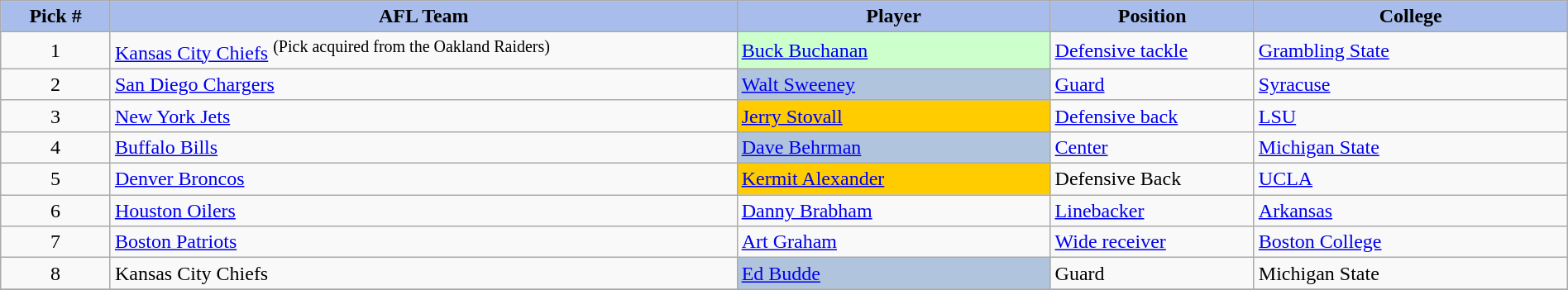<table class="wikitable sortable sortable" style="width: 100%">
<tr>
<th style="background:#A8BDEC;" width=7%>Pick #</th>
<th width=40% style="background:#A8BDEC;">AFL Team</th>
<th width=20% style="background:#A8BDEC;">Player</th>
<th width=13% style="background:#A8BDEC;">Position</th>
<th style="background:#A8BDEC;">College</th>
</tr>
<tr>
<td align=center>1</td>
<td><a href='#'>Kansas City Chiefs</a> <sup>(Pick acquired from the Oakland Raiders)</sup></td>
<td bgcolor="#CCFFCC"><a href='#'>Buck Buchanan</a></td>
<td><a href='#'>Defensive tackle</a></td>
<td><a href='#'>Grambling State</a></td>
</tr>
<tr>
<td align=center>2</td>
<td><a href='#'>San Diego Chargers</a></td>
<td bgcolor=lightsteelblue><a href='#'>Walt Sweeney</a></td>
<td><a href='#'>Guard</a></td>
<td><a href='#'>Syracuse</a></td>
</tr>
<tr>
<td align=center>3</td>
<td><a href='#'>New York Jets</a></td>
<td bgcolor="#FFCC00"><a href='#'>Jerry Stovall</a></td>
<td><a href='#'>Defensive back</a></td>
<td><a href='#'>LSU</a></td>
</tr>
<tr>
<td align=center>4</td>
<td><a href='#'>Buffalo Bills</a></td>
<td bgcolor=lightsteelblue><a href='#'>Dave Behrman</a></td>
<td><a href='#'>Center</a></td>
<td><a href='#'>Michigan State</a></td>
</tr>
<tr>
<td align=center>5</td>
<td><a href='#'>Denver Broncos</a></td>
<td bgcolor="#FFCC00"><a href='#'>Kermit Alexander</a></td>
<td>Defensive Back</td>
<td><a href='#'>UCLA</a></td>
</tr>
<tr>
<td align=center>6</td>
<td><a href='#'>Houston Oilers</a></td>
<td><a href='#'>Danny Brabham</a></td>
<td><a href='#'>Linebacker</a></td>
<td><a href='#'>Arkansas</a></td>
</tr>
<tr>
<td align=center>7</td>
<td><a href='#'>Boston Patriots</a></td>
<td><a href='#'>Art Graham</a></td>
<td><a href='#'>Wide receiver</a></td>
<td><a href='#'>Boston College</a></td>
</tr>
<tr>
<td align=center>8</td>
<td>Kansas City Chiefs</td>
<td bgcolor=lightsteelblue><a href='#'>Ed Budde</a></td>
<td>Guard</td>
<td>Michigan State</td>
</tr>
<tr>
</tr>
</table>
